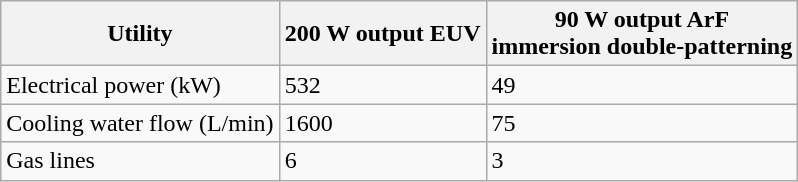<table class="wikitable">
<tr>
<th>Utility</th>
<th>200 W output EUV</th>
<th>90 W output ArF<br>immersion double-patterning</th>
</tr>
<tr>
<td>Electrical power (kW)</td>
<td>532</td>
<td>49</td>
</tr>
<tr>
<td>Cooling water flow (L/min)</td>
<td>1600</td>
<td>75</td>
</tr>
<tr>
<td>Gas lines</td>
<td>6</td>
<td>3</td>
</tr>
</table>
